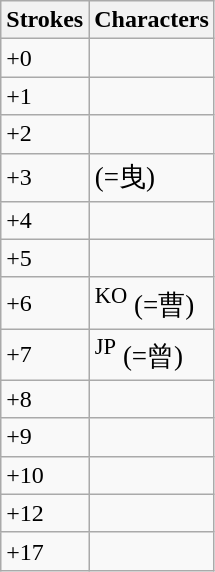<table class="wikitable">
<tr>
<th>Strokes</th>
<th>Characters</th>
</tr>
<tr --->
<td>+0</td>
<td style="font-size: large;"></td>
</tr>
<tr --->
<td>+1</td>
<td style="font-size: large;"></td>
</tr>
<tr --->
<td>+2</td>
<td style="font-size: large;"> </td>
</tr>
<tr --->
<td>+3</td>
<td style="font-size: large;">  (=曳)</td>
</tr>
<tr --->
<td>+4</td>
<td style="font-size: large;"></td>
</tr>
<tr --->
<td>+5</td>
<td style="font-size: large;"></td>
</tr>
<tr --->
<td>+6</td>
<td style="font-size: large;"> <sup>KO</sup> (=曹)</td>
</tr>
<tr --->
<td>+7</td>
<td style="font-size: large;">   <sup>JP</sup> (=曾)</td>
</tr>
<tr --->
<td>+8</td>
<td style="font-size: large;">    </td>
</tr>
<tr --->
<td>+9</td>
<td style="font-size: large;"></td>
</tr>
<tr --->
<td>+10</td>
<td style="font-size: large;"> </td>
</tr>
<tr --->
<td>+12</td>
<td style="font-size: large;"></td>
</tr>
<tr --->
<td>+17</td>
<td style="font-size: large;"></td>
</tr>
</table>
